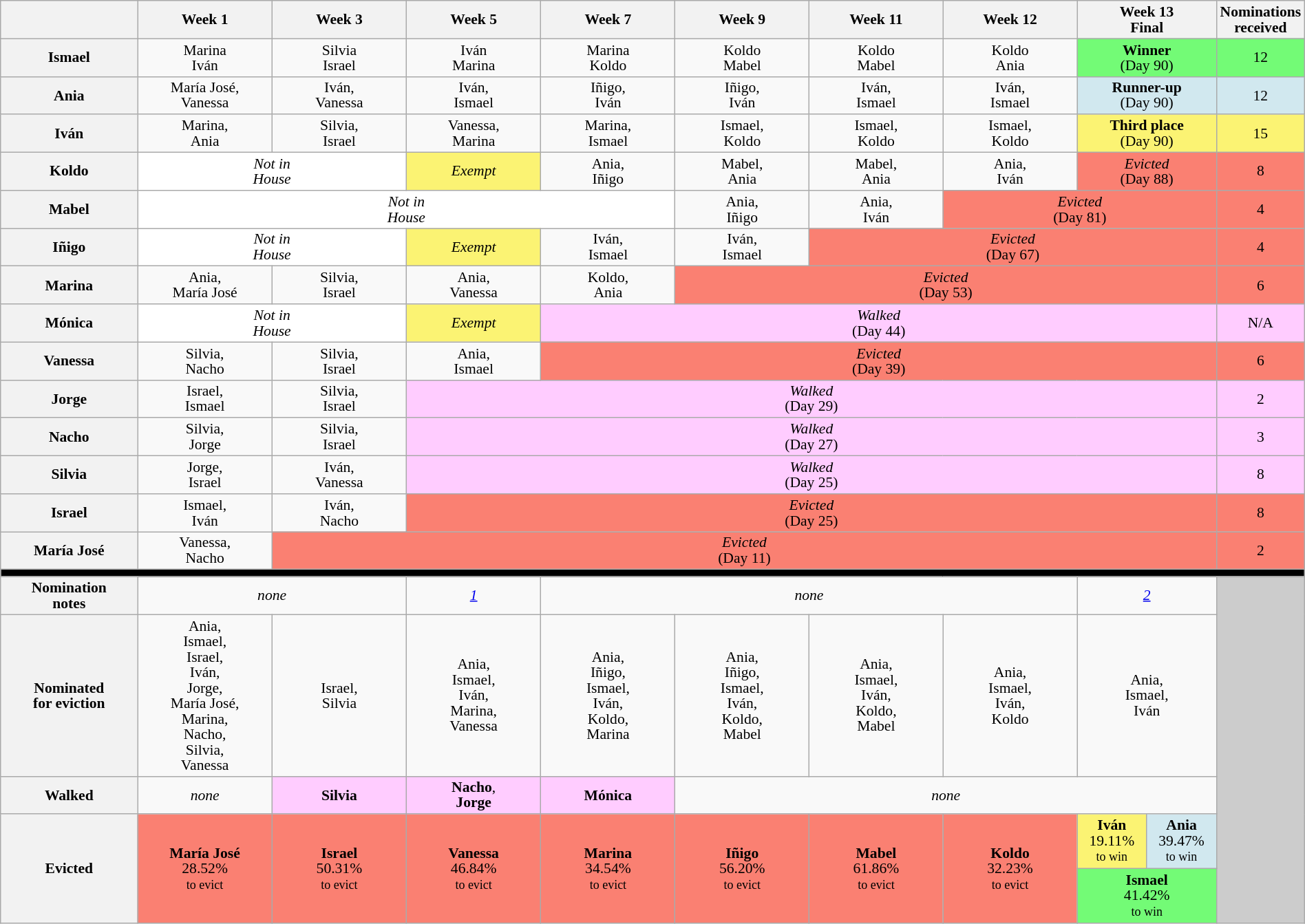<table class="wikitable" style="text-align:center; font-size:90%; width:100%; line-height:15px;">
<tr>
<th style="width:11%"></th>
<th style="width:11%">Week 1</th>
<th style="width:11%">Week 3</th>
<th style="width:11%">Week 5</th>
<th style="width:11%">Week 7</th>
<th style="width:11%">Week 9</th>
<th style="width:11%">Week 11</th>
<th style="width:11%">Week 12</th>
<th style="width:11%" colspan="2">Week 13<br>Final</th>
<th style="width:1%">Nominations received</th>
</tr>
<tr>
<th>Ismael</th>
<td>Marina<br>Iván</td>
<td>Silvia<br>Israel</td>
<td>Iván<br>Marina</td>
<td>Marina<br>Koldo</td>
<td>Koldo<br>Mabel</td>
<td>Koldo<br>Mabel</td>
<td>Koldo<br>Ania</td>
<td colspan="2" style="background:#73FB76"><strong>Winner</strong><br>(Day 90)</td>
<td style="background:#73FB76">12</td>
</tr>
<tr>
<th>Ania</th>
<td>María José,<br>Vanessa</td>
<td>Iván,<br>Vanessa</td>
<td>Iván,<br>Ismael</td>
<td>Iñigo,<br>Iván</td>
<td>Iñigo,<br>Iván</td>
<td>Iván,<br>Ismael</td>
<td>Iván,<br>Ismael</td>
<td style="background:#D1E8EF" colspan="2"><strong>Runner-up</strong><br>(Day 90)</td>
<td style="background:#D1E8EF">12</td>
</tr>
<tr>
<th>Iván</th>
<td>Marina,<br>Ania</td>
<td>Silvia,<br>Israel</td>
<td>Vanessa,<br>Marina</td>
<td>Marina,<br>Ismael</td>
<td>Ismael,<br>Koldo</td>
<td>Ismael,<br>Koldo</td>
<td>Ismael,<br>Koldo</td>
<td style="background:#FBF373" colspan="2"><strong>Third place</strong><br>(Day 90)</td>
<td style="background:#FBF373">15</td>
</tr>
<tr>
<th>Koldo</th>
<td style="background:white" colspan="2"><em>Not in<br>House</em></td>
<td style="background:#FBF373"><em>Exempt</em></td>
<td>Ania,<br>Iñigo</td>
<td>Mabel,<br>Ania</td>
<td>Mabel,<br>Ania</td>
<td>Ania,<br>Iván</td>
<td style="background:#FA8072" colspan="2"><em>Evicted</em><br>(Day 88)</td>
<td style="background:#FA8072">8</td>
</tr>
<tr>
<th>Mabel</th>
<td style="background:white" colspan="4"><em>Not in<br>House</em></td>
<td>Ania,<br>Iñigo</td>
<td>Ania,<br>Iván</td>
<td style="background:#FA8072" colspan="3"><em>Evicted</em><br>(Day 81)</td>
<td style="background:#FA8072">4</td>
</tr>
<tr>
<th>Iñigo</th>
<td style="background:white" colspan="2"><em>Not in<br>House</em></td>
<td style="background:#FBF373"><em>Exempt</em></td>
<td>Iván,<br>Ismael</td>
<td>Iván,<br>Ismael</td>
<td style="background:#FA8072" colspan="4"><em>Evicted</em><br>(Day 67)</td>
<td style="background:#FA8072">4</td>
</tr>
<tr>
<th>Marina</th>
<td>Ania,<br>María José</td>
<td>Silvia,<br>Israel</td>
<td>Ania,<br>Vanessa</td>
<td>Koldo,<br>Ania</td>
<td style="background:#FA8072" colspan="5"><em>Evicted</em><br>(Day 53)</td>
<td style="background:#FA8072">6</td>
</tr>
<tr>
<th>Mónica</th>
<td style="background:white" colspan="2"><em>Not in<br>House</em></td>
<td style="background:#FBF373"><em>Exempt</em></td>
<td style="background:#fcf" colspan="6"><em>Walked</em><br>(Day 44)</td>
<td style="background:#fcf">N/A</td>
</tr>
<tr>
<th>Vanessa</th>
<td>Silvia,<br>Nacho</td>
<td>Silvia,<br>Israel</td>
<td>Ania,<br>Ismael</td>
<td style="background:#FA8072" colspan="6"><em>Evicted</em><br>(Day 39)</td>
<td style="background:#FA8072">6</td>
</tr>
<tr>
<th>Jorge</th>
<td>Israel,<br>Ismael</td>
<td>Silvia,<br>Israel</td>
<td style="background:#fcf" colspan="7"><em>Walked</em><br>(Day 29)</td>
<td style="background:#fcf">2</td>
</tr>
<tr>
<th>Nacho</th>
<td>Silvia,<br>Jorge</td>
<td>Silvia,<br>Israel</td>
<td style="background:#fcf" colspan="7"><em>Walked</em><br>(Day 27)</td>
<td style="background:#fcf">3</td>
</tr>
<tr>
<th>Silvia</th>
<td>Jorge,<br>Israel</td>
<td>Iván,<br>Vanessa</td>
<td style="background:#fcf" colspan="7"><em>Walked</em><br>(Day 25)</td>
<td style="background:#fcf">8</td>
</tr>
<tr>
<th>Israel</th>
<td>Ismael,<br>Iván</td>
<td>Iván,<br>Nacho</td>
<td style="background:#FA8072" colspan="7"><em>Evicted</em><br>(Day 25)</td>
<td style="background:#FA8072">8</td>
</tr>
<tr>
<th>María José</th>
<td>Vanessa,<br>Nacho</td>
<td style="background:#FA8072" colspan="8"><em>Evicted</em><br>(Day 11)</td>
<td style="background:#FA8072">2</td>
</tr>
<tr>
<th style="background:#000" colspan="11"></th>
</tr>
<tr>
<th>Nomination<br>notes</th>
<td colspan="2"><em>none</em></td>
<td><em><a href='#'>1</a></em></td>
<td colspan="4"><em>none</em></td>
<td colspan="2"><em><a href='#'>2</a></em></td>
<td style="background:#ccc" rowspan="5"></td>
</tr>
<tr>
<th>Nominated<br>for eviction</th>
<td>Ania,<br>Ismael,<br>Israel,<br>Iván,<br>Jorge,<br>María José,<br>Marina,<br>Nacho,<br>Silvia,<br>Vanessa</td>
<td>Israel,<br>Silvia</td>
<td>Ania,<br>Ismael,<br>Iván,<br>Marina,<br>Vanessa</td>
<td>Ania,<br>Iñigo,<br>Ismael,<br>Iván,<br>Koldo,<br>Marina</td>
<td>Ania,<br>Iñigo,<br>Ismael,<br>Iván,<br>Koldo,<br>Mabel</td>
<td>Ania,<br>Ismael,<br>Iván,<br>Koldo,<br>Mabel</td>
<td>Ania,<br>Ismael,<br>Iván,<br>Koldo</td>
<td colspan="2">Ania,<br>Ismael,<br>Iván</td>
</tr>
<tr>
<th>Walked</th>
<td><em>none</em></td>
<td style="background:#fcf"><strong>Silvia</strong></td>
<td style="background:#fcf"><strong>Nacho</strong>,<br><strong>Jorge</strong></td>
<td style="background:#fcf"><strong>Mónica</strong></td>
<td colspan="5"><em>none</em></td>
</tr>
<tr>
<th rowspan="2">Evicted</th>
<td style="background:#FA8072" rowspan="2"><strong>María José</strong><br>28.52%<br><small>to evict</small></td>
<td style="background:#FA8072" rowspan="2"><strong>Israel</strong><br>50.31%<br><small>to evict</small></td>
<td style="background:#FA8072" rowspan="2"><strong>Vanessa</strong><br>46.84%<br><small>to evict</small></td>
<td style="background:#FA8072" rowspan="2"><strong>Marina</strong><br>34.54%<br><small>to evict</small></td>
<td style="background:#FA8072" rowspan="2"><strong>Iñigo</strong><br>56.20%<br><small>to evict</small></td>
<td style="background:#FA8072" rowspan="2"><strong>Mabel</strong><br>61.86%<br><small>to evict</small></td>
<td style="background:#FA8072" rowspan="2"><strong>Koldo</strong><br>32.23%<br><small>to evict</small></td>
<td style="background:#FBF373"><strong>Iván</strong><br>19.11%<br><small>to win<br></small></td>
<td style="background:#D1E8EF"><strong>Ania</strong><br>39.47%<br><small>to win</small></td>
</tr>
<tr>
<td style="background:#73FB76" colspan="2"><strong>Ismael</strong><br>41.42%<br><small>to win</small></td>
</tr>
</table>
